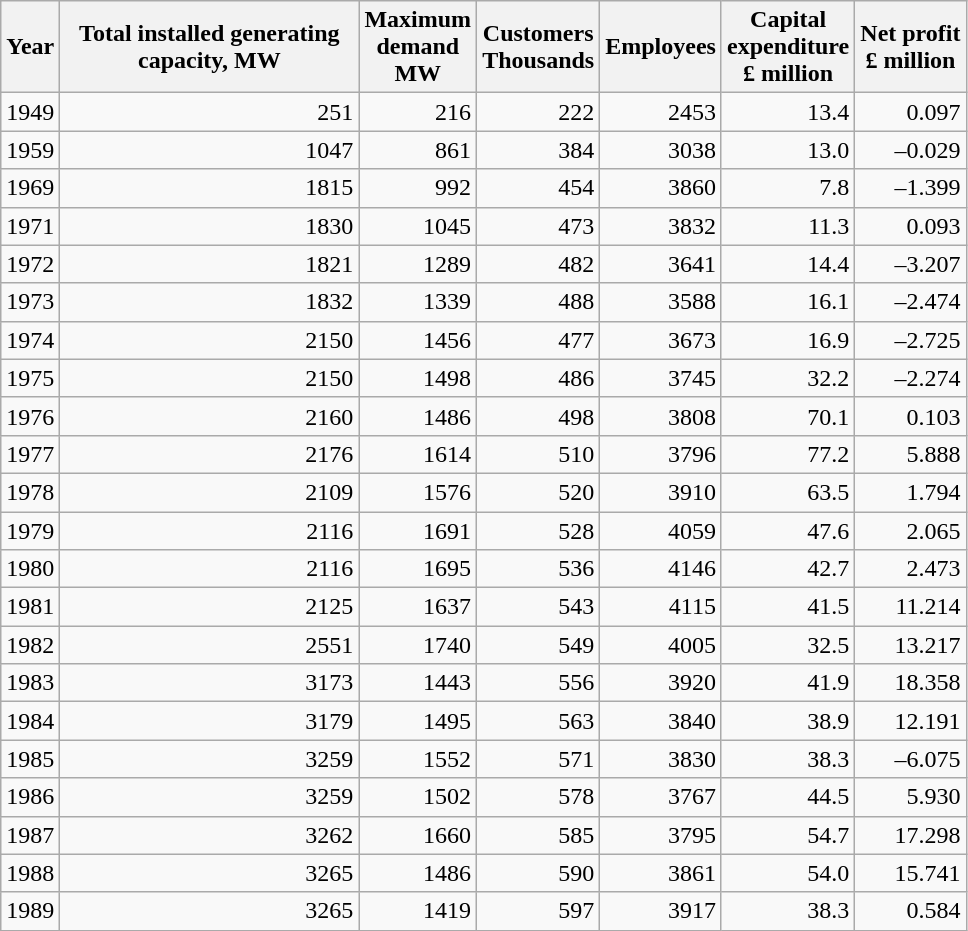<table class="wikitable" style="text-align:right;">
<tr>
<th>Year</th>
<th style="width:12em;">Total installed generating capacity, MW</th>
<th>Maximum<br>demand<br>MW</th>
<th>Customers<br>Thousands</th>
<th>Employees</th>
<th>Capital<br>expenditure<br>£ million</th>
<th>Net profit<br>£ million</th>
</tr>
<tr>
<td>1949</td>
<td>251</td>
<td>216</td>
<td>222</td>
<td>2453</td>
<td>13.4</td>
<td>0.097</td>
</tr>
<tr>
<td>1959</td>
<td>1047</td>
<td>861</td>
<td>384</td>
<td>3038</td>
<td>13.0</td>
<td>–0.029</td>
</tr>
<tr>
<td>1969</td>
<td>1815</td>
<td>992</td>
<td>454</td>
<td>3860</td>
<td>7.8</td>
<td>–1.399</td>
</tr>
<tr>
<td>1971</td>
<td>1830</td>
<td>1045</td>
<td>473</td>
<td>3832</td>
<td>11.3</td>
<td>0.093</td>
</tr>
<tr>
<td>1972</td>
<td>1821</td>
<td>1289</td>
<td>482</td>
<td>3641</td>
<td>14.4</td>
<td>–3.207</td>
</tr>
<tr>
<td>1973</td>
<td>1832</td>
<td>1339</td>
<td>488</td>
<td>3588</td>
<td>16.1</td>
<td>–2.474</td>
</tr>
<tr>
<td>1974</td>
<td>2150</td>
<td>1456</td>
<td>477</td>
<td>3673</td>
<td>16.9</td>
<td>–2.725</td>
</tr>
<tr>
<td>1975</td>
<td>2150</td>
<td>1498</td>
<td>486</td>
<td>3745</td>
<td>32.2</td>
<td>–2.274</td>
</tr>
<tr>
<td>1976</td>
<td>2160</td>
<td>1486</td>
<td>498</td>
<td>3808</td>
<td>70.1</td>
<td>0.103</td>
</tr>
<tr>
<td>1977</td>
<td>2176</td>
<td>1614</td>
<td>510</td>
<td>3796</td>
<td>77.2</td>
<td>5.888</td>
</tr>
<tr>
<td>1978</td>
<td>2109</td>
<td>1576</td>
<td>520</td>
<td>3910</td>
<td>63.5</td>
<td>1.794</td>
</tr>
<tr>
<td>1979</td>
<td>2116</td>
<td>1691</td>
<td>528</td>
<td>4059</td>
<td>47.6</td>
<td>2.065</td>
</tr>
<tr>
<td>1980</td>
<td>2116</td>
<td>1695</td>
<td>536</td>
<td>4146</td>
<td>42.7</td>
<td>2.473</td>
</tr>
<tr>
<td>1981</td>
<td>2125</td>
<td>1637</td>
<td>543</td>
<td>4115</td>
<td>41.5</td>
<td>11.214</td>
</tr>
<tr>
<td>1982</td>
<td>2551</td>
<td>1740</td>
<td>549</td>
<td>4005</td>
<td>32.5</td>
<td>13.217</td>
</tr>
<tr>
<td>1983</td>
<td>3173</td>
<td>1443</td>
<td>556</td>
<td>3920</td>
<td>41.9</td>
<td>18.358</td>
</tr>
<tr>
<td>1984</td>
<td>3179</td>
<td>1495</td>
<td>563</td>
<td>3840</td>
<td>38.9</td>
<td>12.191</td>
</tr>
<tr>
<td>1985</td>
<td>3259</td>
<td>1552</td>
<td>571</td>
<td>3830</td>
<td>38.3</td>
<td>–6.075</td>
</tr>
<tr>
<td>1986</td>
<td>3259</td>
<td>1502</td>
<td>578</td>
<td>3767</td>
<td>44.5</td>
<td>5.930</td>
</tr>
<tr>
<td>1987</td>
<td>3262</td>
<td>1660</td>
<td>585</td>
<td>3795</td>
<td>54.7</td>
<td>17.298</td>
</tr>
<tr>
<td>1988</td>
<td>3265</td>
<td>1486</td>
<td>590</td>
<td>3861</td>
<td>54.0</td>
<td>15.741</td>
</tr>
<tr>
<td>1989</td>
<td>3265</td>
<td>1419</td>
<td>597</td>
<td>3917</td>
<td>38.3</td>
<td>0.584</td>
</tr>
</table>
